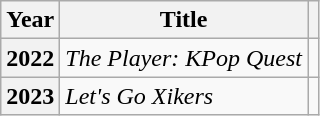<table class="wikitable plainrowheaders sortable">
<tr>
<th scope="col">Year</th>
<th scope="col">Title</th>
<th scope="col" class="unsortable"></th>
</tr>
<tr>
<th scope="row">2022</th>
<td><em>The Player: KPop Quest</em></td>
<td style="text-align:center"></td>
</tr>
<tr>
<th scope="row">2023</th>
<td><em>Let's Go Xikers</em></td>
<td style="text-align:center"></td>
</tr>
</table>
